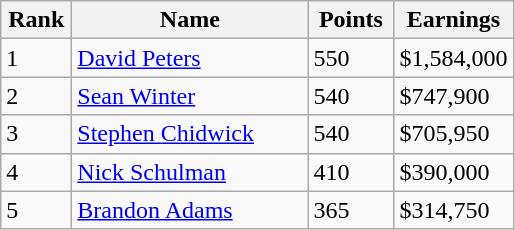<table class="wikitable">
<tr>
<th style="width:40px;">Rank</th>
<th style="width:150px;">Name</th>
<th style="width:50px;">Points</th>
<th style="width:50px;">Earnings</th>
</tr>
<tr>
<td>1</td>
<td> <a href='#'>David Peters</a></td>
<td>550</td>
<td>$1,584,000</td>
</tr>
<tr>
<td>2</td>
<td> <a href='#'>Sean Winter</a></td>
<td>540</td>
<td>$747,900</td>
</tr>
<tr>
<td>3</td>
<td> <a href='#'>Stephen Chidwick</a></td>
<td>540</td>
<td>$705,950</td>
</tr>
<tr>
<td>4</td>
<td> <a href='#'>Nick Schulman</a></td>
<td>410</td>
<td>$390,000</td>
</tr>
<tr>
<td>5</td>
<td> <a href='#'>Brandon Adams</a></td>
<td>365</td>
<td>$314,750</td>
</tr>
</table>
